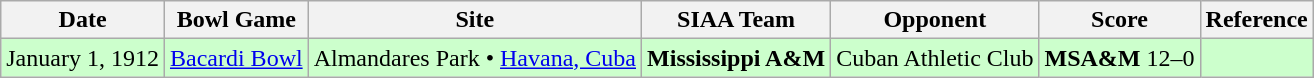<table class="wikitable">
<tr>
<th>Date</th>
<th>Bowl Game</th>
<th>Site</th>
<th>SIAA Team</th>
<th>Opponent</th>
<th>Score</th>
<th class="unsortable">Reference</th>
</tr>
<tr bgcolor=ccffcc>
<td>January 1, 1912</td>
<td><a href='#'>Bacardi Bowl</a></td>
<td>Almandares Park • <a href='#'>Havana, Cuba</a></td>
<td><strong>Mississippi A&M</strong></td>
<td>Cuban Athletic Club</td>
<td><strong>MSA&M</strong> 12–0</td>
<td></td>
</tr>
</table>
